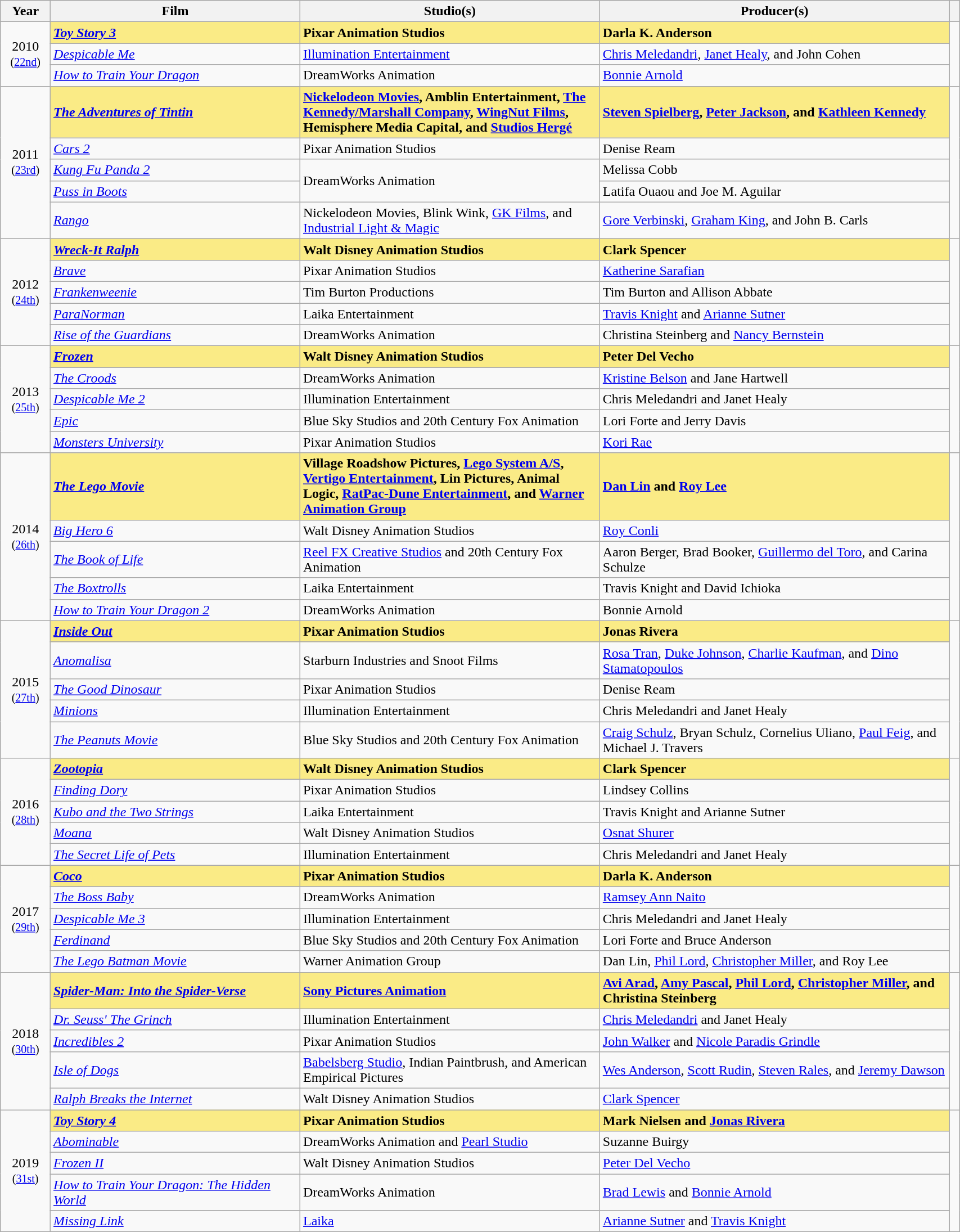<table class="wikitable" width="90%" cellpadding="5">
<tr>
<th width="5%">Year</th>
<th width="25%">Film</th>
<th width="30%">Studio(s)</th>
<th width="35%">Producer(s)</th>
<th width="1%"><strong></strong></th>
</tr>
<tr>
<td rowspan=3 style="text-align:center;">2010<br><small>(<a href='#'>22nd</a>)</small></td>
<td style="background:#FAEB86;"><strong><em><a href='#'>Toy Story 3</a></em></strong></td>
<td style="background:#FAEB86;"><strong>Pixar Animation Studios</strong></td>
<td style="background:#FAEB86;"><strong>Darla K. Anderson</strong></td>
<td rowspan=3 style="text-align:center;"></td>
</tr>
<tr>
<td><em><a href='#'>Despicable Me</a></em></td>
<td><a href='#'>Illumination Entertainment</a></td>
<td><a href='#'>Chris Meledandri</a>, <a href='#'>Janet Healy</a>, and John Cohen</td>
</tr>
<tr>
<td><em><a href='#'>How to Train Your Dragon</a></em></td>
<td>DreamWorks Animation</td>
<td><a href='#'>Bonnie Arnold</a></td>
</tr>
<tr>
<td rowspan=5 style="text-align:center;">2011<br><small>(<a href='#'>23rd</a>)</small></td>
<td style="background:#FAEB86;"><strong><em><a href='#'>The Adventures of Tintin</a></em></strong></td>
<td style="background:#FAEB86;"><strong><a href='#'>Nickelodeon Movies</a>, Amblin Entertainment, <a href='#'>The Kennedy/Marshall Company</a>, <a href='#'>WingNut Films</a>, Hemisphere Media Capital, and <a href='#'>Studios Hergé</a></strong></td>
<td style="background:#FAEB86;"><strong><a href='#'>Steven Spielberg</a>, <a href='#'>Peter Jackson</a>, and <a href='#'>Kathleen Kennedy</a></strong></td>
<td rowspan=5 style="text-align:center;"></td>
</tr>
<tr>
<td><em><a href='#'>Cars 2</a></em></td>
<td>Pixar Animation Studios</td>
<td>Denise Ream</td>
</tr>
<tr>
<td><em><a href='#'>Kung Fu Panda 2</a></em></td>
<td rowspan=2>DreamWorks Animation</td>
<td>Melissa Cobb</td>
</tr>
<tr>
<td><em><a href='#'>Puss in Boots</a></em></td>
<td>Latifa Ouaou and Joe M. Aguilar</td>
</tr>
<tr>
<td><em><a href='#'>Rango</a></em></td>
<td>Nickelodeon Movies, Blink Wink, <a href='#'>GK Films</a>, and <a href='#'>Industrial Light & Magic</a></td>
<td><a href='#'>Gore Verbinski</a>, <a href='#'>Graham King</a>, and John B. Carls</td>
</tr>
<tr>
<td rowspan=5 style="text-align:center;">2012<br><small>(<a href='#'>24th</a>)</small></td>
<td style="background:#FAEB86;"><strong><em><a href='#'>Wreck-It Ralph</a></em></strong></td>
<td style="background:#FAEB86;"><strong>Walt Disney Animation Studios</strong></td>
<td style="background:#FAEB86;"><strong>Clark Spencer</strong></td>
<td rowspan=5 style="text-align:center;"></td>
</tr>
<tr>
<td><em><a href='#'>Brave</a></em></td>
<td>Pixar Animation Studios</td>
<td><a href='#'>Katherine Sarafian</a></td>
</tr>
<tr>
<td><em><a href='#'>Frankenweenie</a></em></td>
<td>Tim Burton Productions</td>
<td>Tim Burton and Allison Abbate</td>
</tr>
<tr>
<td><em><a href='#'>ParaNorman</a></em></td>
<td>Laika Entertainment</td>
<td><a href='#'>Travis Knight</a> and <a href='#'>Arianne Sutner</a></td>
</tr>
<tr>
<td><em><a href='#'>Rise of the Guardians</a></em></td>
<td>DreamWorks Animation</td>
<td>Christina Steinberg and <a href='#'>Nancy Bernstein</a></td>
</tr>
<tr>
<td rowspan=5 style="text-align:center;">2013<br><small>(<a href='#'>25th</a>)</small></td>
<td style="background:#FAEB86;"><strong><em><a href='#'>Frozen</a></em></strong></td>
<td style="background:#FAEB86;"><strong>Walt Disney Animation Studios</strong></td>
<td style="background:#FAEB86;"><strong>Peter Del Vecho</strong></td>
<td rowspan=5 style="text-align:center;"></td>
</tr>
<tr>
<td><em><a href='#'>The Croods</a></em></td>
<td>DreamWorks Animation</td>
<td><a href='#'>Kristine Belson</a> and Jane Hartwell</td>
</tr>
<tr>
<td><em><a href='#'>Despicable Me 2</a></em></td>
<td>Illumination Entertainment</td>
<td>Chris Meledandri and Janet Healy</td>
</tr>
<tr>
<td><em><a href='#'>Epic</a></em></td>
<td>Blue Sky Studios and 20th Century Fox Animation</td>
<td>Lori Forte and Jerry Davis</td>
</tr>
<tr>
<td><em><a href='#'>Monsters University</a></em></td>
<td>Pixar Animation Studios</td>
<td><a href='#'>Kori Rae</a></td>
</tr>
<tr>
<td rowspan=5 style="text-align:center;">2014<br><small>(<a href='#'>26th</a>)</small></td>
<td style="background:#FAEB86;"><strong><em><a href='#'>The Lego Movie</a></em></strong></td>
<td style="background:#FAEB86;"><strong>Village Roadshow Pictures, <a href='#'>Lego System A/S</a>, <a href='#'>Vertigo Entertainment</a>, Lin Pictures, Animal Logic, <a href='#'>RatPac-Dune Entertainment</a>, and <a href='#'>Warner Animation Group</a></strong></td>
<td style="background:#FAEB86;"><strong><a href='#'>Dan Lin</a> and <a href='#'>Roy Lee</a></strong></td>
<td rowspan=5 style="text-align:center;"></td>
</tr>
<tr>
<td><em><a href='#'>Big Hero 6</a></em></td>
<td>Walt Disney Animation Studios</td>
<td><a href='#'>Roy Conli</a></td>
</tr>
<tr>
<td><em><a href='#'>The Book of Life</a></em></td>
<td><a href='#'>Reel FX Creative Studios</a> and 20th Century Fox Animation</td>
<td>Aaron Berger, Brad Booker, <a href='#'>Guillermo del Toro</a>, and Carina Schulze</td>
</tr>
<tr>
<td><em><a href='#'>The Boxtrolls</a></em></td>
<td>Laika Entertainment</td>
<td>Travis Knight and David Ichioka</td>
</tr>
<tr>
<td><em><a href='#'>How to Train Your Dragon 2</a></em></td>
<td>DreamWorks Animation</td>
<td>Bonnie Arnold</td>
</tr>
<tr>
<td rowspan=5 style="text-align:center;">2015<br><small>(<a href='#'>27th</a>)</small></td>
<td style="background:#FAEB86;"><strong><em><a href='#'>Inside Out</a></em></strong></td>
<td style="background:#FAEB86;"><strong>Pixar Animation Studios</strong></td>
<td style="background:#FAEB86;"><strong>Jonas Rivera</strong></td>
<td rowspan=5 style="text-align:center;"></td>
</tr>
<tr>
<td><em><a href='#'>Anomalisa</a></em></td>
<td>Starburn Industries and Snoot Films</td>
<td><a href='#'>Rosa Tran</a>, <a href='#'>Duke Johnson</a>, <a href='#'>Charlie Kaufman</a>, and <a href='#'>Dino Stamatopoulos</a></td>
</tr>
<tr>
<td><em><a href='#'>The Good Dinosaur</a></em></td>
<td>Pixar Animation Studios</td>
<td>Denise Ream</td>
</tr>
<tr>
<td><em><a href='#'>Minions</a></em></td>
<td>Illumination Entertainment</td>
<td>Chris Meledandri and Janet Healy</td>
</tr>
<tr>
<td><em><a href='#'>The Peanuts Movie</a></em></td>
<td>Blue Sky Studios and 20th Century Fox Animation</td>
<td><a href='#'>Craig Schulz</a>, Bryan Schulz, Cornelius Uliano, <a href='#'>Paul Feig</a>, and Michael J. Travers</td>
</tr>
<tr>
<td rowspan=5 style="text-align:center;">2016<br><small>(<a href='#'>28th</a>)</small></td>
<td style="background:#FAEB86;"><strong><em><a href='#'>Zootopia</a></em></strong></td>
<td style="background:#FAEB86;"><strong>Walt Disney Animation Studios</strong></td>
<td style="background:#FAEB86;"><strong>Clark Spencer</strong></td>
<td rowspan=5 style="text-align:center;"></td>
</tr>
<tr>
<td><em><a href='#'>Finding Dory</a></em></td>
<td>Pixar Animation Studios</td>
<td>Lindsey Collins</td>
</tr>
<tr>
<td><em><a href='#'>Kubo and the Two Strings</a></em></td>
<td>Laika Entertainment</td>
<td>Travis Knight and Arianne Sutner</td>
</tr>
<tr>
<td><em><a href='#'>Moana</a></em></td>
<td>Walt Disney Animation Studios</td>
<td><a href='#'>Osnat Shurer</a></td>
</tr>
<tr>
<td><em><a href='#'>The Secret Life of Pets</a></em></td>
<td>Illumination Entertainment</td>
<td>Chris Meledandri and Janet Healy</td>
</tr>
<tr>
<td rowspan=5 style="text-align:center;">2017<br><small>(<a href='#'>29th</a>)</small></td>
<td style="background:#FAEB86;"><strong><em><a href='#'>Coco</a></em></strong></td>
<td style="background:#FAEB86;"><strong>Pixar Animation Studios</strong></td>
<td style="background:#FAEB86;"><strong>Darla K. Anderson</strong></td>
<td rowspan=5 style="text-align:center;"></td>
</tr>
<tr>
<td><em><a href='#'>The Boss Baby</a></em></td>
<td>DreamWorks Animation</td>
<td><a href='#'>Ramsey Ann Naito</a></td>
</tr>
<tr>
<td><em><a href='#'>Despicable Me 3</a></em></td>
<td>Illumination Entertainment</td>
<td>Chris Meledandri and Janet Healy</td>
</tr>
<tr>
<td><em><a href='#'>Ferdinand</a></em></td>
<td>Blue Sky Studios and 20th Century Fox Animation</td>
<td>Lori Forte and Bruce Anderson</td>
</tr>
<tr>
<td><em><a href='#'>The Lego Batman Movie</a></em></td>
<td>Warner Animation Group</td>
<td>Dan Lin, <a href='#'>Phil Lord</a>, <a href='#'>Christopher Miller</a>, and Roy Lee</td>
</tr>
<tr>
<td rowspan=5 style="text-align:center;">2018<br><small>(<a href='#'>30th</a>)</small></td>
<td style="background:#FAEB86;"><strong><em><a href='#'>Spider-Man: Into the Spider-Verse</a></em></strong></td>
<td style="background:#FAEB86;"><strong><a href='#'>Sony Pictures Animation</a></strong></td>
<td style="background:#FAEB86;"><strong><a href='#'>Avi Arad</a>, <a href='#'>Amy Pascal</a>, <a href='#'>Phil Lord</a>, <a href='#'>Christopher Miller</a>, and Christina Steinberg</strong></td>
<td rowspan=5 style="text-align:center;"></td>
</tr>
<tr>
<td><em><a href='#'>Dr. Seuss' The Grinch</a></em></td>
<td>Illumination Entertainment</td>
<td><a href='#'>Chris Meledandri</a> and Janet Healy</td>
</tr>
<tr>
<td><em><a href='#'>Incredibles 2</a></em></td>
<td>Pixar Animation Studios</td>
<td><a href='#'>John Walker</a> and <a href='#'>Nicole Paradis Grindle</a></td>
</tr>
<tr>
<td><em><a href='#'>Isle of Dogs</a></em></td>
<td><a href='#'>Babelsberg Studio</a>, Indian Paintbrush, and American Empirical Pictures</td>
<td><a href='#'>Wes Anderson</a>, <a href='#'>Scott Rudin</a>, <a href='#'>Steven Rales</a>, and <a href='#'>Jeremy Dawson</a></td>
</tr>
<tr>
<td><em><a href='#'>Ralph Breaks the Internet</a></em></td>
<td>Walt Disney Animation Studios</td>
<td><a href='#'>Clark Spencer</a></td>
</tr>
<tr>
<td rowspan=5 style="text-align:center;">2019<br><small>(<a href='#'>31st</a>)</small></td>
<td style="background:#FAEB86;"><strong><em><a href='#'>Toy Story 4</a></em></strong></td>
<td style="background:#FAEB86;"><strong>Pixar Animation Studios</strong></td>
<td style="background:#FAEB86;"><strong>Mark Nielsen and <a href='#'>Jonas Rivera</a></strong></td>
<td rowspan=5 style="text-align:center;"></td>
</tr>
<tr>
<td><em><a href='#'>Abominable</a></em></td>
<td>DreamWorks Animation and <a href='#'>Pearl Studio</a></td>
<td>Suzanne Buirgy</td>
</tr>
<tr>
<td><em><a href='#'>Frozen II</a></em></td>
<td>Walt Disney Animation Studios</td>
<td><a href='#'>Peter Del Vecho</a></td>
</tr>
<tr>
<td><em><a href='#'>How to Train Your Dragon: The Hidden World</a></em></td>
<td>DreamWorks Animation</td>
<td><a href='#'>Brad Lewis</a> and <a href='#'>Bonnie Arnold</a></td>
</tr>
<tr>
<td><em><a href='#'>Missing Link</a></em></td>
<td><a href='#'>Laika</a></td>
<td><a href='#'>Arianne Sutner</a> and <a href='#'>Travis Knight</a></td>
</tr>
</table>
